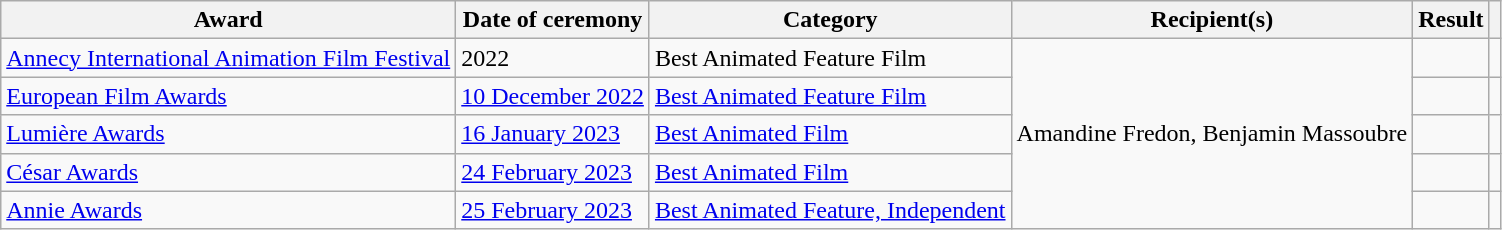<table class="wikitable plainrowheaders sortable">
<tr>
<th scope="col">Award</th>
<th scope="col">Date of ceremony</th>
<th scope="col">Category</th>
<th scope="col">Recipient(s)</th>
<th scope="col">Result</th>
<th scope="col" class="unsortable"></th>
</tr>
<tr>
<td><a href='#'>Annecy International Animation Film Festival</a></td>
<td>2022</td>
<td>Best Animated Feature Film</td>
<td rowspan=5>Amandine Fredon, Benjamin Massoubre</td>
<td></td>
<td></td>
</tr>
<tr>
<td><a href='#'>European Film Awards</a></td>
<td><a href='#'>10 December 2022</a></td>
<td><a href='#'>Best Animated Feature Film</a></td>
<td></td>
<td></td>
</tr>
<tr>
<td><a href='#'>Lumière Awards</a></td>
<td><a href='#'>16 January 2023</a></td>
<td><a href='#'>Best Animated Film</a></td>
<td></td>
<td></td>
</tr>
<tr>
<td><a href='#'>César Awards</a></td>
<td><a href='#'>24 February 2023</a></td>
<td><a href='#'>Best Animated Film</a></td>
<td></td>
<td></td>
</tr>
<tr>
<td><a href='#'>Annie Awards</a></td>
<td><a href='#'>25 February 2023</a></td>
<td><a href='#'>Best Animated Feature, Independent</a></td>
<td></td>
<td></td>
</tr>
</table>
